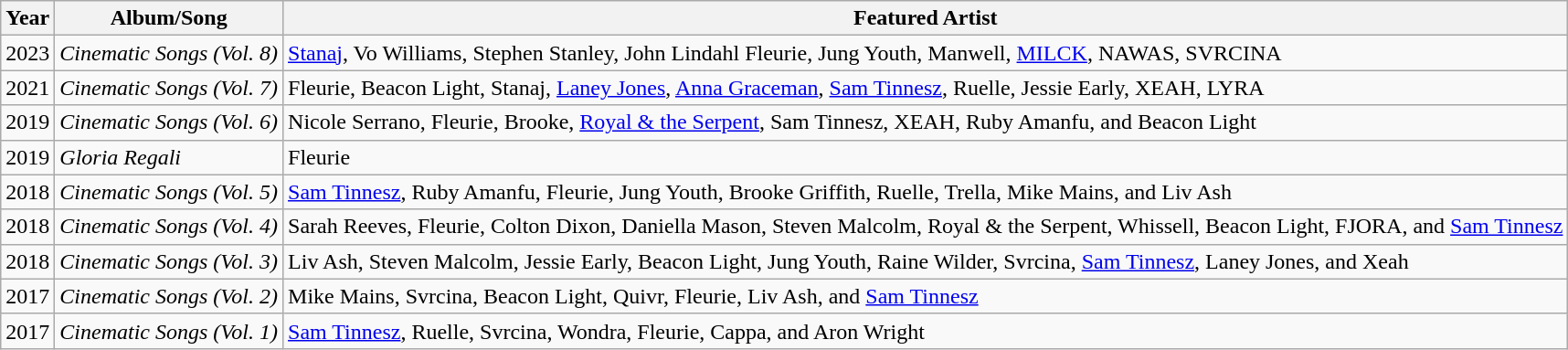<table class="wikitable">
<tr>
<th>Year</th>
<th>Album/Song</th>
<th>Featured Artist</th>
</tr>
<tr>
<td>2023</td>
<td><em>Cinematic Songs (Vol. 8</em><em>)</em></td>
<td><a href='#'>Stanaj</a>, Vo Williams, Stephen Stanley, John Lindahl Fleurie, Jung Youth, Manwell, <a href='#'>MILCK</a>, NAWAS, SVRCINA</td>
</tr>
<tr>
<td>2021</td>
<td><em>Cinematic Songs (Vol. 7)</em></td>
<td>Fleurie, Beacon Light, Stanaj, <a href='#'>Laney Jones</a>, <a href='#'>Anna Graceman</a>, <a href='#'>Sam Tinnesz</a>, Ruelle, Jessie Early, XEAH, LYRA</td>
</tr>
<tr>
<td>2019</td>
<td><em>Cinematic Songs (Vol. 6)</em></td>
<td>Nicole Serrano, Fleurie, Brooke, <a href='#'>Royal & the Serpent</a>, Sam Tinnesz, XEAH, Ruby Amanfu, and Beacon Light</td>
</tr>
<tr>
<td>2019</td>
<td><em>Gloria Regali</em></td>
<td>Fleurie</td>
</tr>
<tr>
<td>2018</td>
<td><em>Cinematic Songs (Vol. 5)</em></td>
<td><a href='#'>Sam Tinnesz</a>, Ruby Amanfu, Fleurie, Jung Youth, Brooke Griffith, Ruelle, Trella, Mike Mains, and Liv Ash</td>
</tr>
<tr>
<td>2018</td>
<td><em>Cinematic Songs (Vol. 4)</em></td>
<td>Sarah Reeves, Fleurie, Colton Dixon, Daniella Mason, Steven Malcolm, Royal & the Serpent, Whissell, Beacon Light, FJORA, and <a href='#'>Sam Tinnesz</a></td>
</tr>
<tr>
<td>2018</td>
<td><em>Cinematic Songs (Vol. 3)</em></td>
<td>Liv Ash, Steven Malcolm, Jessie Early, Beacon Light, Jung Youth, Raine Wilder, Svrcina, <a href='#'>Sam Tinnesz</a>, Laney Jones, and Xeah</td>
</tr>
<tr>
<td>2017</td>
<td><em>Cinematic Songs (Vol. 2)</em></td>
<td>Mike Mains, Svrcina, Beacon Light, Quivr, Fleurie, Liv Ash, and <a href='#'>Sam Tinnesz</a></td>
</tr>
<tr>
<td>2017</td>
<td><em>Cinematic Songs (Vol. 1)</em></td>
<td><a href='#'>Sam Tinnesz</a>, Ruelle, Svrcina, Wondra, Fleurie, Cappa, and Aron Wright</td>
</tr>
</table>
